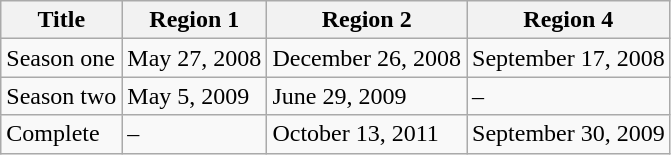<table class="wikitable">
<tr>
<th>Title</th>
<th>Region 1</th>
<th>Region 2</th>
<th>Region 4</th>
</tr>
<tr>
<td>Season one</td>
<td>May 27, 2008</td>
<td>December 26, 2008</td>
<td>September 17, 2008</td>
</tr>
<tr>
<td>Season two</td>
<td>May 5, 2009</td>
<td>June 29, 2009</td>
<td>–</td>
</tr>
<tr>
<td>Complete</td>
<td>–</td>
<td>October 13, 2011</td>
<td>September 30, 2009</td>
</tr>
</table>
